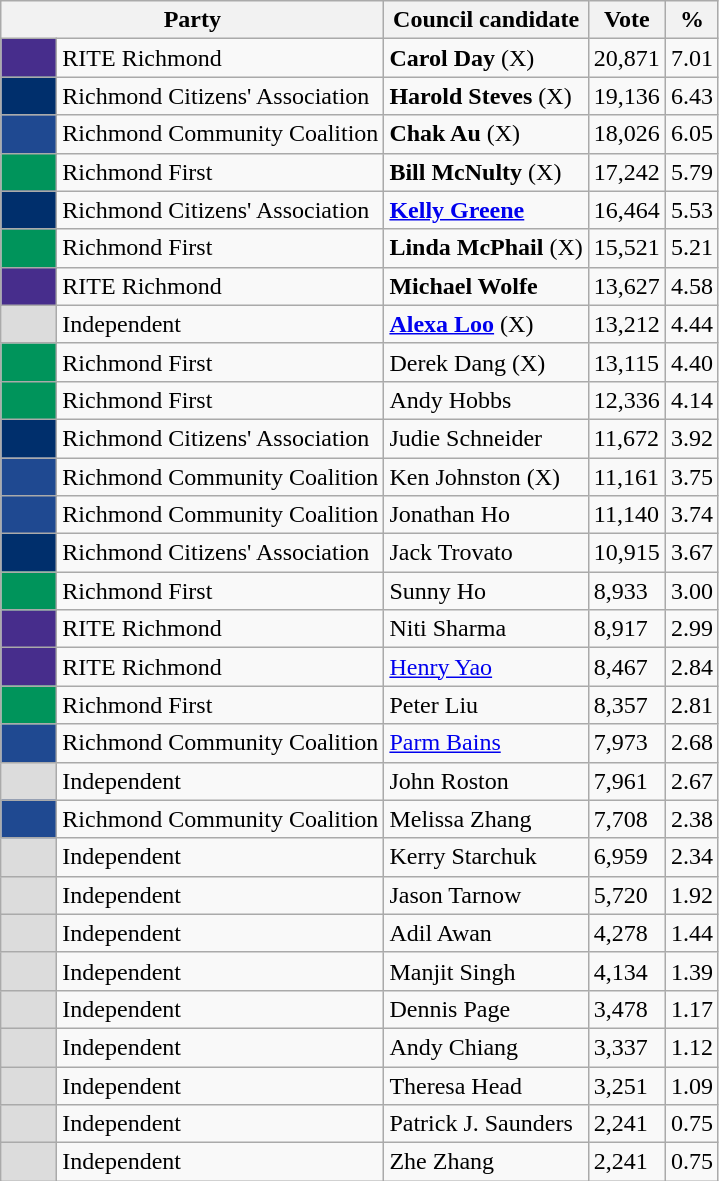<table class="wikitable">
<tr>
<th colspan="2">Party</th>
<th>Council candidate</th>
<th>Vote</th>
<th>%</th>
</tr>
<tr>
<td style="background:#472D8C;" width="30px"> </td>
<td>RITE Richmond</td>
<td><strong>Carol Day</strong> (X)</td>
<td>20,871</td>
<td>7.01</td>
</tr>
<tr>
<td style="background:#002F6C;" width="30px"> </td>
<td>Richmond Citizens' Association</td>
<td><strong>Harold Steves</strong> (X)</td>
<td>19,136</td>
<td>6.43</td>
</tr>
<tr>
<td style="background:#1F4991;" width="30px"> </td>
<td>Richmond Community Coalition</td>
<td><strong>Chak Au</strong> (X)</td>
<td>18,026</td>
<td>6.05</td>
</tr>
<tr>
<td style="background:#00945B;" width="30px"> </td>
<td>Richmond First</td>
<td><strong>Bill McNulty</strong> (X)</td>
<td>17,242</td>
<td>5.79</td>
</tr>
<tr>
<td style="background:#002F6C;" width="30px"> </td>
<td>Richmond Citizens' Association</td>
<td><strong><a href='#'>Kelly Greene</a></strong></td>
<td>16,464</td>
<td>5.53</td>
</tr>
<tr>
<td style="background:#00945B;" width="30px"> </td>
<td>Richmond First</td>
<td><strong>Linda McPhail</strong> (X)</td>
<td>15,521</td>
<td>5.21</td>
</tr>
<tr>
<td style="background:#472D8C;" width="30px"> </td>
<td>RITE Richmond</td>
<td><strong>Michael Wolfe</strong></td>
<td>13,627</td>
<td>4.58</td>
</tr>
<tr>
<td style="background:gainsboro" width="30px"> </td>
<td>Independent</td>
<td><strong><a href='#'>Alexa Loo</a></strong> (X)</td>
<td>13,212</td>
<td>4.44</td>
</tr>
<tr>
<td style="background:#00945B;" width="30px"> </td>
<td>Richmond First</td>
<td>Derek Dang (X)</td>
<td>13,115</td>
<td>4.40</td>
</tr>
<tr>
<td style="background:#00945B;" width="30px"> </td>
<td>Richmond First</td>
<td>Andy Hobbs</td>
<td>12,336</td>
<td>4.14</td>
</tr>
<tr>
<td style="background:#002F6C;" width="30px"> </td>
<td>Richmond Citizens' Association</td>
<td>Judie Schneider</td>
<td>11,672</td>
<td>3.92</td>
</tr>
<tr>
<td style="background:#1F4991;" width="30px"> </td>
<td>Richmond Community Coalition</td>
<td>Ken Johnston (X)</td>
<td>11,161</td>
<td>3.75</td>
</tr>
<tr>
<td style="background:#1F4991;" width="30px"> </td>
<td>Richmond Community Coalition</td>
<td>Jonathan Ho</td>
<td>11,140</td>
<td>3.74</td>
</tr>
<tr>
<td style="background:#002F6C;" width="30px"> </td>
<td>Richmond Citizens' Association</td>
<td>Jack Trovato</td>
<td>10,915</td>
<td>3.67</td>
</tr>
<tr>
<td style="background:#00945B;" width="30px"> </td>
<td>Richmond First</td>
<td>Sunny Ho</td>
<td>8,933</td>
<td>3.00</td>
</tr>
<tr>
<td style="background:#472D8C;" width="30px"> </td>
<td>RITE Richmond</td>
<td>Niti Sharma</td>
<td>8,917</td>
<td>2.99</td>
</tr>
<tr>
<td style="background:#472D8C;" width="30px"> </td>
<td>RITE Richmond</td>
<td><a href='#'>Henry Yao</a></td>
<td>8,467</td>
<td>2.84</td>
</tr>
<tr>
<td style="background:#00945B;" width="30px"> </td>
<td>Richmond First</td>
<td>Peter Liu</td>
<td>8,357</td>
<td>2.81</td>
</tr>
<tr>
<td style="background:#1F4991;" width="30px"> </td>
<td>Richmond Community Coalition</td>
<td><a href='#'>Parm Bains</a></td>
<td>7,973</td>
<td>2.68</td>
</tr>
<tr>
<td style="background:gainsboro" width="30px"> </td>
<td>Independent</td>
<td>John Roston</td>
<td>7,961</td>
<td>2.67</td>
</tr>
<tr>
<td style="background:#1F4991;" width="30px"> </td>
<td>Richmond Community Coalition</td>
<td>Melissa Zhang</td>
<td>7,708</td>
<td>2.38</td>
</tr>
<tr>
<td style="background:gainsboro" width="30px"> </td>
<td>Independent</td>
<td>Kerry Starchuk</td>
<td>6,959</td>
<td>2.34</td>
</tr>
<tr>
<td style="background:gainsboro" width="30px"> </td>
<td>Independent</td>
<td>Jason Tarnow</td>
<td>5,720</td>
<td>1.92</td>
</tr>
<tr>
<td style="background:gainsboro" width="30px"> </td>
<td>Independent</td>
<td>Adil Awan</td>
<td>4,278</td>
<td>1.44</td>
</tr>
<tr>
<td style="background:gainsboro" width="30px"> </td>
<td>Independent</td>
<td>Manjit Singh</td>
<td>4,134</td>
<td>1.39</td>
</tr>
<tr>
<td style="background:gainsboro" width="30px"> </td>
<td>Independent</td>
<td>Dennis Page</td>
<td>3,478</td>
<td>1.17</td>
</tr>
<tr>
<td style="background:gainsboro" width="30px"> </td>
<td>Independent</td>
<td>Andy Chiang</td>
<td>3,337</td>
<td>1.12</td>
</tr>
<tr>
<td style="background:gainsboro" width="30px"> </td>
<td>Independent</td>
<td>Theresa Head</td>
<td>3,251</td>
<td>1.09</td>
</tr>
<tr>
<td style="background:gainsboro" width="30px"> </td>
<td>Independent</td>
<td>Patrick J. Saunders</td>
<td>2,241</td>
<td>0.75</td>
</tr>
<tr>
<td style="background:gainsboro" width="30px"> </td>
<td>Independent</td>
<td>Zhe Zhang</td>
<td>2,241</td>
<td>0.75</td>
</tr>
</table>
